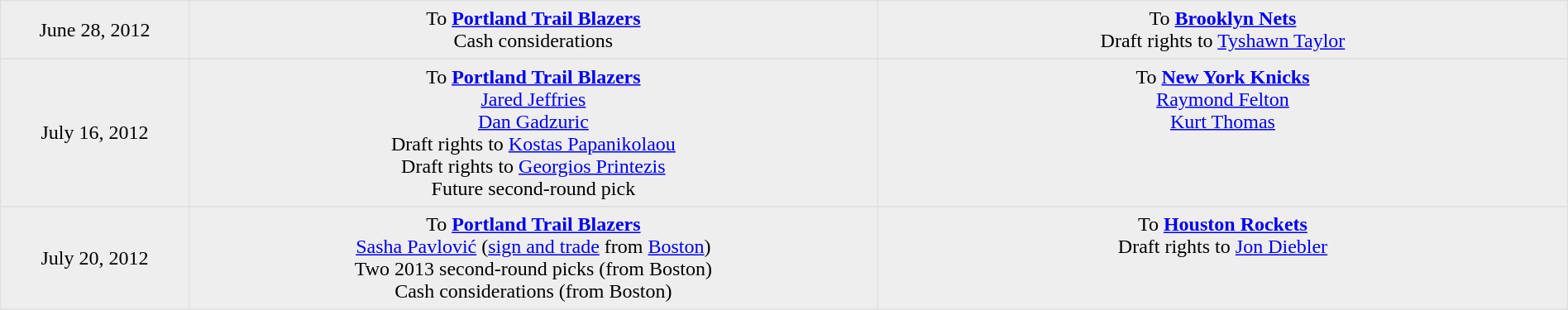<table border=1 style="border-collapse:collapse; text-align: center; width: 100%" bordercolor="#DFDFDF"  cellpadding="5">
<tr bgcolor="eeeeee">
<td style="width:12%">June 28, 2012<br></td>
<td style="width:44%" valign="top">To <strong><a href='#'>Portland Trail Blazers</a></strong><br>Cash considerations</td>
<td style="width:44%" valign="top">To <strong><a href='#'>Brooklyn Nets</a></strong><br>Draft rights to <a href='#'>Tyshawn Taylor</a></td>
</tr>
<tr>
</tr>
<tr bgcolor="eeeeee">
<td style="width:12%">July 16, 2012</td>
<td style="width:44%" valign="top">To <strong><a href='#'>Portland Trail Blazers</a></strong><br><a href='#'>Jared Jeffries</a> <br><a href='#'>Dan Gadzuric</a><br>Draft rights to <a href='#'>Kostas Papanikolaou</a><br>Draft rights to <a href='#'>Georgios Printezis</a><br>Future second-round pick</td>
<td style="width:44%" valign="top">To <strong><a href='#'>New York Knicks</a></strong><br><a href='#'>Raymond Felton</a> <br><a href='#'>Kurt Thomas</a></td>
</tr>
<tr>
</tr>
<tr bgcolor="eeeeee">
<td style="width:12%">July 20, 2012<br></td>
<td style="width:44%" valign="top">To <strong><a href='#'>Portland Trail Blazers</a></strong><br><a href='#'>Sasha Pavlović</a> (<a href='#'>sign and trade</a> from <a href='#'>Boston</a>)<br>Two 2013 second-round picks (from Boston)<br>Cash considerations (from Boston)</td>
<td style="width:44%" valign="top">To <strong><a href='#'>Houston Rockets</a></strong><br>Draft rights to <a href='#'>Jon Diebler</a></td>
</tr>
</table>
